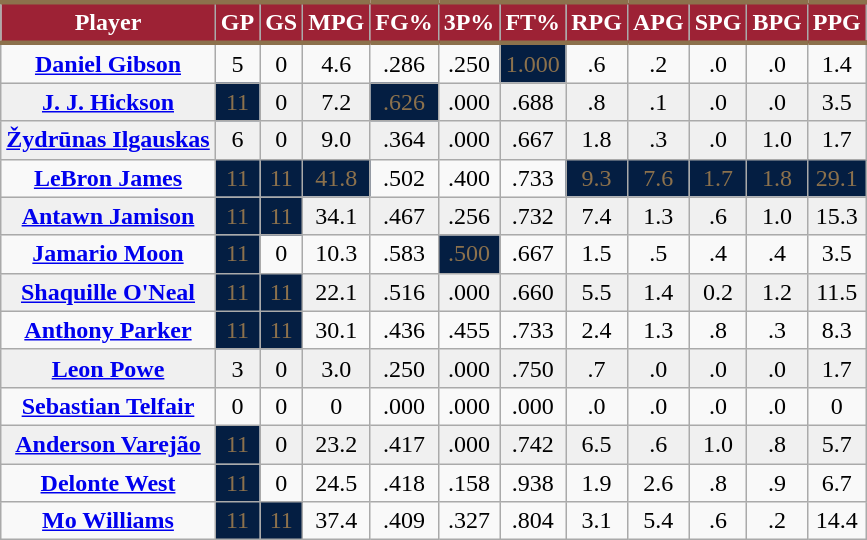<table class="wikitable sortable" style="text-align:right;">
<tr>
<th style="background:#9D2235; color:#FFFFFF; border-top:#8C714C 3px solid; border-bottom:#8C714C 3px solid;">Player</th>
<th style="background:#9D2235; color:#FFFFFF; border-top:#8C714C 3px solid; border-bottom:#8C714C 3px solid;">GP</th>
<th style="background:#9D2235; color:#FFFFFF; border-top:#8C714C 3px solid; border-bottom:#8C714C 3px solid;">GS</th>
<th style="background:#9D2235; color:#FFFFFF; border-top:#8C714C 3px solid; border-bottom:#8C714C 3px solid;">MPG</th>
<th style="background:#9D2235; color:#FFFFFF; border-top:#8C714C 3px solid; border-bottom:#8C714C 3px solid;">FG%</th>
<th style="background:#9D2235; color:#FFFFFF; border-top:#8C714C 3px solid; border-bottom:#8C714C 3px solid;">3P%</th>
<th style="background:#9D2235; color:#FFFFFF; border-top:#8C714C 3px solid; border-bottom:#8C714C 3px solid;">FT%</th>
<th style="background:#9D2235; color:#FFFFFF; border-top:#8C714C 3px solid; border-bottom:#8C714C 3px solid;">RPG</th>
<th style="background:#9D2235; color:#FFFFFF; border-top:#8C714C 3px solid; border-bottom:#8C714C 3px solid;">APG</th>
<th style="background:#9D2235; color:#FFFFFF; border-top:#8C714C 3px solid; border-bottom:#8C714C 3px solid;">SPG</th>
<th style="background:#9D2235; color:#FFFFFF; border-top:#8C714C 3px solid; border-bottom:#8C714C 3px solid;">BPG</th>
<th style="background:#9D2235; color:#FFFFFF; border-top:#8C714C 3px solid; border-bottom:#8C714C 3px solid;">PPG</th>
</tr>
<tr align="center" bgcolor="">
<td><strong><a href='#'>Daniel Gibson</a></strong></td>
<td>5</td>
<td>0</td>
<td>4.6</td>
<td>.286</td>
<td>.250</td>
<td style="background:#041E42; color:#8C714C">1.000</td>
<td>.6</td>
<td>.2</td>
<td>.0</td>
<td>.0</td>
<td>1.4</td>
</tr>
<tr align="center" bgcolor="#f0f0f0">
<td><strong><a href='#'>J. J. Hickson</a></strong></td>
<td style="background:#041E42; color:#8C714C">11</td>
<td>0</td>
<td>7.2</td>
<td style="background:#041E42; color:#8C714C">.626</td>
<td>.000</td>
<td>.688</td>
<td>.8</td>
<td>.1</td>
<td>.0</td>
<td>.0</td>
<td>3.5</td>
</tr>
<tr align="center" bgcolor="#f0f0f0">
<td><strong><a href='#'>Žydrūnas Ilgauskas</a></strong></td>
<td>6</td>
<td>0</td>
<td>9.0</td>
<td>.364</td>
<td>.000</td>
<td>.667</td>
<td>1.8</td>
<td>.3</td>
<td>.0</td>
<td>1.0</td>
<td>1.7</td>
</tr>
<tr align="center" bgcolor="">
<td><strong><a href='#'>LeBron James</a></strong></td>
<td style="background:#041E42; color:#8C714C">11</td>
<td style="background:#041E42; color:#8C714C">11</td>
<td style="background:#041E42; color:#8C714C">41.8</td>
<td>.502</td>
<td>.400</td>
<td>.733</td>
<td style="background:#041E42; color:#8C714C">9.3</td>
<td style="background:#041E42; color:#8C714C">7.6</td>
<td style="background:#041E42; color:#8C714C">1.7</td>
<td style="background:#041E42; color:#8C714C">1.8</td>
<td style="background:#041E42; color:#8C714C">29.1</td>
</tr>
<tr align="center" bgcolor="#f0f0f0">
<td><strong><a href='#'>Antawn Jamison</a></strong></td>
<td style="background:#041E42; color:#8C714C">11</td>
<td style="background:#041E42; color:#8C714C">11</td>
<td>34.1</td>
<td>.467</td>
<td>.256</td>
<td>.732</td>
<td>7.4</td>
<td>1.3</td>
<td>.6</td>
<td>1.0</td>
<td>15.3</td>
</tr>
<tr align="center" bgcolor="">
<td><strong><a href='#'>Jamario Moon</a></strong></td>
<td style="background:#041E42; color:#8C714C">11</td>
<td>0</td>
<td>10.3</td>
<td>.583</td>
<td style="background:#041E42; color:#8C714C">.500</td>
<td>.667</td>
<td>1.5</td>
<td>.5</td>
<td>.4</td>
<td>.4</td>
<td>3.5</td>
</tr>
<tr align="center" bgcolor="#f0f0f0">
<td><strong><a href='#'>Shaquille O'Neal</a></strong></td>
<td style="background:#041E42; color:#8C714C">11</td>
<td style="background:#041E42; color:#8C714C">11</td>
<td>22.1</td>
<td>.516</td>
<td>.000</td>
<td>.660</td>
<td>5.5</td>
<td>1.4</td>
<td>0.2</td>
<td>1.2</td>
<td>11.5</td>
</tr>
<tr align="center" bgcolor="">
<td><strong><a href='#'>Anthony Parker</a></strong></td>
<td style="background:#041E42; color:#8C714C">11</td>
<td style="background:#041E42; color:#8C714C">11</td>
<td>30.1</td>
<td>.436</td>
<td>.455</td>
<td>.733</td>
<td>2.4</td>
<td>1.3</td>
<td>.8</td>
<td>.3</td>
<td>8.3</td>
</tr>
<tr align="center" bgcolor="#f0f0f0">
<td><strong><a href='#'>Leon Powe</a></strong></td>
<td>3</td>
<td>0</td>
<td>3.0</td>
<td>.250</td>
<td>.000</td>
<td>.750</td>
<td>.7</td>
<td>.0</td>
<td>.0</td>
<td>.0</td>
<td>1.7</td>
</tr>
<tr align="center" bgcolor="">
<td><strong><a href='#'>Sebastian Telfair</a></strong></td>
<td>0</td>
<td>0</td>
<td>0</td>
<td>.000</td>
<td>.000</td>
<td>.000</td>
<td>.0</td>
<td>.0</td>
<td>.0</td>
<td>.0</td>
<td>0</td>
</tr>
<tr align="center" bgcolor="#f0f0f0">
<td><strong><a href='#'>Anderson Varejão</a></strong></td>
<td style="background:#041E42; color:#8C714C">11</td>
<td>0</td>
<td>23.2</td>
<td>.417</td>
<td>.000</td>
<td>.742</td>
<td>6.5</td>
<td>.6</td>
<td>1.0</td>
<td>.8</td>
<td>5.7</td>
</tr>
<tr align="center" bgcolor="">
<td><strong><a href='#'>Delonte West</a></strong></td>
<td style="background:#041E42; color:#8C714C">11</td>
<td>0</td>
<td>24.5</td>
<td>.418</td>
<td>.158</td>
<td>.938</td>
<td>1.9</td>
<td>2.6</td>
<td>.8</td>
<td>.9</td>
<td>6.7</td>
</tr>
<tr align="center" bgcolor="">
<td><strong><a href='#'>Mo Williams</a></strong></td>
<td style="background:#041E42; color:#8C714C">11</td>
<td style="background:#041E42; color:#8C714C">11</td>
<td>37.4</td>
<td>.409</td>
<td>.327</td>
<td>.804</td>
<td>3.1</td>
<td>5.4</td>
<td>.6</td>
<td>.2</td>
<td>14.4</td>
</tr>
</table>
